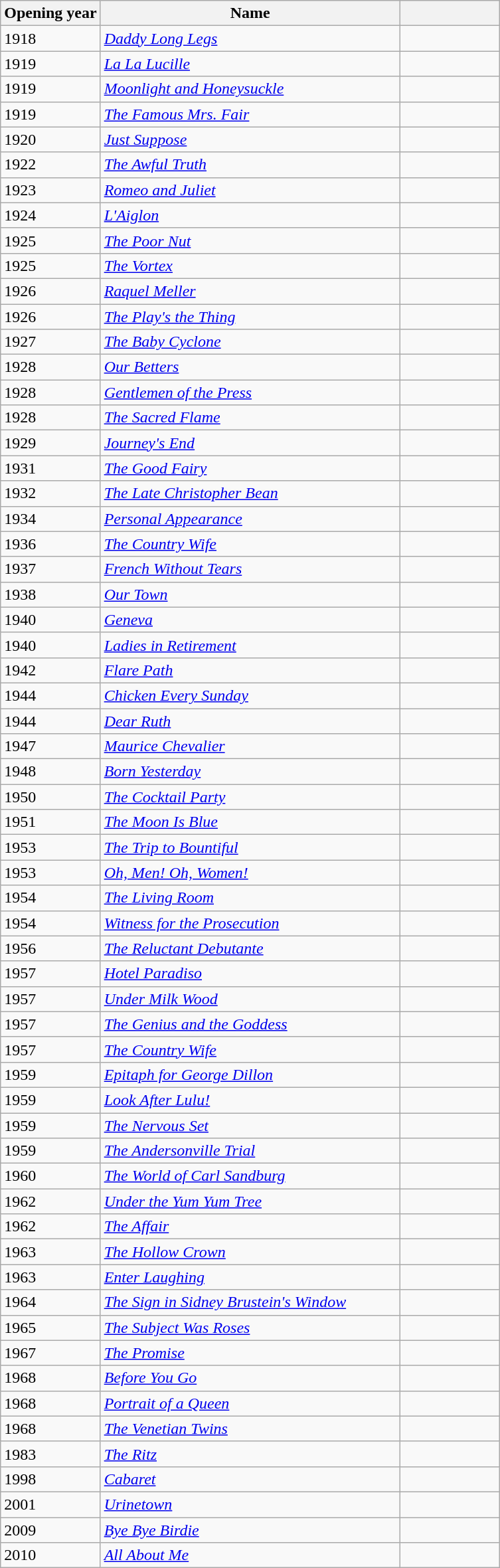<table class="wikitable sortable collapsible">
<tr>
<th width=20% scope="col">Opening year</th>
<th width=60% scope="col">Name</th>
<th width=20% scope="col" class="unsortable"></th>
</tr>
<tr>
<td>1918</td>
<td><em><a href='#'>Daddy Long Legs</a></em></td>
<td></td>
</tr>
<tr>
<td>1919</td>
<td><em><a href='#'>La La Lucille</a></em></td>
<td></td>
</tr>
<tr>
<td>1919</td>
<td><em><a href='#'>Moonlight and Honeysuckle</a></em></td>
<td></td>
</tr>
<tr>
<td>1919</td>
<td><em><a href='#'>The Famous Mrs. Fair</a></em></td>
<td></td>
</tr>
<tr>
<td>1920</td>
<td><em><a href='#'>Just Suppose</a></em></td>
<td></td>
</tr>
<tr>
<td>1922</td>
<td><em><a href='#'>The Awful Truth</a></em></td>
<td></td>
</tr>
<tr>
<td>1923</td>
<td><em><a href='#'>Romeo and Juliet</a></em></td>
<td></td>
</tr>
<tr>
<td>1924</td>
<td><em><a href='#'>L'Aiglon</a></em></td>
<td></td>
</tr>
<tr>
<td>1925</td>
<td><em><a href='#'>The Poor Nut</a></em></td>
<td></td>
</tr>
<tr>
<td>1925</td>
<td><em><a href='#'>The Vortex</a></em></td>
<td></td>
</tr>
<tr>
<td>1926</td>
<td><em><a href='#'>Raquel Meller</a></em></td>
<td></td>
</tr>
<tr>
<td>1926</td>
<td><em><a href='#'>The Play's the Thing</a></em></td>
<td></td>
</tr>
<tr>
<td>1927</td>
<td><em><a href='#'>The Baby Cyclone</a></em></td>
<td></td>
</tr>
<tr>
<td>1928</td>
<td><em><a href='#'>Our Betters</a></em></td>
<td></td>
</tr>
<tr>
<td>1928</td>
<td><em><a href='#'>Gentlemen of the Press</a></em></td>
<td></td>
</tr>
<tr>
<td>1928</td>
<td><em><a href='#'>The Sacred Flame</a></em></td>
<td></td>
</tr>
<tr>
<td>1929</td>
<td><em><a href='#'>Journey's End</a></em></td>
<td></td>
</tr>
<tr>
<td>1931</td>
<td><em><a href='#'>The Good Fairy</a></em></td>
<td></td>
</tr>
<tr>
<td>1932</td>
<td><em><a href='#'>The Late Christopher Bean</a></em></td>
<td></td>
</tr>
<tr>
<td>1934</td>
<td><em><a href='#'>Personal Appearance</a></em></td>
<td></td>
</tr>
<tr>
<td>1936</td>
<td><em><a href='#'>The Country Wife</a></em></td>
<td></td>
</tr>
<tr>
<td>1937</td>
<td><em><a href='#'>French Without Tears</a></em></td>
<td></td>
</tr>
<tr>
<td>1938</td>
<td><em><a href='#'>Our Town</a></em></td>
<td></td>
</tr>
<tr>
<td>1940</td>
<td><em><a href='#'>Geneva</a></em></td>
<td></td>
</tr>
<tr>
<td>1940</td>
<td><em><a href='#'>Ladies in Retirement</a></em></td>
<td></td>
</tr>
<tr>
<td>1942</td>
<td><em><a href='#'>Flare Path</a></em></td>
<td></td>
</tr>
<tr>
<td>1944</td>
<td><em><a href='#'>Chicken Every Sunday</a></em></td>
<td></td>
</tr>
<tr>
<td>1944</td>
<td><em><a href='#'>Dear Ruth</a></em></td>
<td></td>
</tr>
<tr>
<td>1947</td>
<td><em><a href='#'>Maurice Chevalier</a></em></td>
<td></td>
</tr>
<tr>
<td>1948</td>
<td><em><a href='#'>Born Yesterday</a></em></td>
<td></td>
</tr>
<tr>
<td>1950</td>
<td><em><a href='#'>The Cocktail Party</a></em></td>
<td></td>
</tr>
<tr>
<td>1951</td>
<td><em><a href='#'>The Moon Is Blue</a></em></td>
<td></td>
</tr>
<tr>
<td>1953</td>
<td><em><a href='#'>The Trip to Bountiful</a></em></td>
<td></td>
</tr>
<tr>
<td>1953</td>
<td><em><a href='#'>Oh, Men! Oh, Women!</a></em></td>
<td></td>
</tr>
<tr>
<td>1954</td>
<td><em><a href='#'>The Living Room</a></em></td>
<td></td>
</tr>
<tr>
<td>1954</td>
<td><em><a href='#'>Witness for the Prosecution</a></em></td>
<td></td>
</tr>
<tr>
<td>1956</td>
<td><em><a href='#'>The Reluctant Debutante</a></em></td>
<td></td>
</tr>
<tr>
<td>1957</td>
<td><em><a href='#'>Hotel Paradiso</a></em></td>
<td></td>
</tr>
<tr>
<td>1957</td>
<td><em><a href='#'>Under Milk Wood</a></em></td>
<td></td>
</tr>
<tr>
<td>1957</td>
<td><em><a href='#'>The Genius and the Goddess</a></em></td>
<td></td>
</tr>
<tr>
<td>1957</td>
<td><em><a href='#'>The Country Wife</a></em></td>
<td></td>
</tr>
<tr>
<td>1959</td>
<td><em><a href='#'>Epitaph for George Dillon</a></em></td>
<td></td>
</tr>
<tr>
<td>1959</td>
<td><em><a href='#'>Look After Lulu!</a></em></td>
<td></td>
</tr>
<tr>
<td>1959</td>
<td><em><a href='#'>The Nervous Set</a></em></td>
<td></td>
</tr>
<tr>
<td>1959</td>
<td><em><a href='#'>The Andersonville Trial</a></em></td>
<td></td>
</tr>
<tr>
<td>1960</td>
<td><em><a href='#'>The World of Carl Sandburg</a></em></td>
<td></td>
</tr>
<tr>
<td>1962</td>
<td><em><a href='#'>Under the Yum Yum Tree</a></em></td>
<td></td>
</tr>
<tr>
<td>1962</td>
<td><em><a href='#'>The Affair</a></em></td>
<td></td>
</tr>
<tr>
<td>1963</td>
<td><em><a href='#'>The Hollow Crown</a></em></td>
<td></td>
</tr>
<tr>
<td>1963</td>
<td><em><a href='#'>Enter Laughing</a></em></td>
<td></td>
</tr>
<tr>
<td>1964</td>
<td><em><a href='#'>The Sign in Sidney Brustein's Window</a></em></td>
<td></td>
</tr>
<tr>
<td>1965</td>
<td><em><a href='#'>The Subject Was Roses</a></em></td>
<td></td>
</tr>
<tr>
<td>1967</td>
<td><em><a href='#'>The Promise</a></em></td>
<td></td>
</tr>
<tr>
<td>1968</td>
<td><em><a href='#'>Before You Go</a></em></td>
<td></td>
</tr>
<tr>
<td>1968</td>
<td><em><a href='#'>Portrait of a Queen</a></em></td>
<td></td>
</tr>
<tr>
<td>1968</td>
<td><em><a href='#'>The Venetian Twins</a></em></td>
<td></td>
</tr>
<tr>
<td>1983</td>
<td><em><a href='#'>The Ritz</a></em></td>
<td></td>
</tr>
<tr>
<td>1998</td>
<td><em><a href='#'>Cabaret</a></em></td>
<td></td>
</tr>
<tr>
<td>2001</td>
<td><em><a href='#'>Urinetown</a></em></td>
<td></td>
</tr>
<tr>
<td>2009</td>
<td><em><a href='#'>Bye Bye Birdie</a></em></td>
<td></td>
</tr>
<tr>
<td>2010</td>
<td><em><a href='#'>All About Me</a></em></td>
<td></td>
</tr>
</table>
